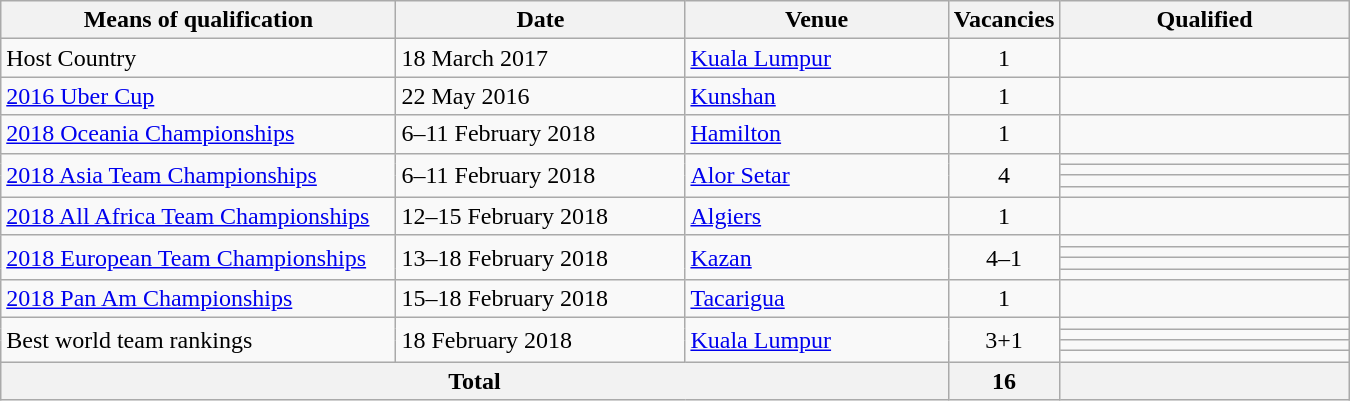<table class="wikitable" width=900>
<tr>
<th width=30%>Means of qualification</th>
<th width=22%>Date</th>
<th width=20%>Venue</th>
<th width=6%>Vacancies</th>
<th width=22%>Qualified</th>
</tr>
<tr>
<td>Host Country</td>
<td>18 March 2017</td>
<td> <a href='#'>Kuala Lumpur</a></td>
<td style="text-align:center;">1</td>
<td></td>
</tr>
<tr>
<td><a href='#'>2016 Uber Cup</a></td>
<td>22 May 2016</td>
<td> <a href='#'>Kunshan</a></td>
<td style="text-align:center;">1</td>
<td></td>
</tr>
<tr>
<td><a href='#'>2018 Oceania Championships</a></td>
<td>6–11 February 2018</td>
<td> <a href='#'>Hamilton</a></td>
<td style="text-align:center;">1</td>
<td></td>
</tr>
<tr>
<td rowspan="4"><a href='#'>2018 Asia Team Championships</a></td>
<td rowspan="4">6–11 February 2018</td>
<td rowspan="4"> <a href='#'>Alor Setar</a></td>
<td rowspan="4" style="text-align:center;">4</td>
<td></td>
</tr>
<tr>
<td></td>
</tr>
<tr>
<td></td>
</tr>
<tr>
<td></td>
</tr>
<tr>
<td><a href='#'>2018 All Africa Team Championships</a></td>
<td>12–15 February 2018</td>
<td> <a href='#'>Algiers</a></td>
<td style="text-align:center;">1</td>
<td></td>
</tr>
<tr>
<td rowspan="4"><a href='#'>2018 European Team Championships</a></td>
<td rowspan="4">13–18 February 2018</td>
<td rowspan="4"> <a href='#'>Kazan</a></td>
<td rowspan="4" style="text-align:center;">4–1</td>
<td></td>
</tr>
<tr>
<td></td>
</tr>
<tr>
<td></td>
</tr>
<tr>
<td><s></s></td>
</tr>
<tr>
<td><a href='#'>2018 Pan Am Championships</a></td>
<td>15–18 February 2018</td>
<td> <a href='#'>Tacarigua</a></td>
<td style="text-align:center;">1</td>
<td></td>
</tr>
<tr>
<td rowspan="4">Best world team rankings</td>
<td rowspan="4">18 February 2018</td>
<td rowspan="4"> <a href='#'>Kuala Lumpur</a></td>
<td rowspan="4" style="text-align:center;">3+1</td>
<td></td>
</tr>
<tr>
<td></td>
</tr>
<tr>
<td></td>
</tr>
<tr>
<td></td>
</tr>
<tr>
<th colspan="3">Total</th>
<th>16</th>
<th></th>
</tr>
</table>
